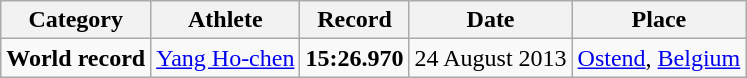<table class="wikitable" style="text-align:center">
<tr>
<th>Category</th>
<th>Athlete</th>
<th>Record</th>
<th>Date</th>
<th>Place</th>
</tr>
<tr>
<td><strong>World record </strong></td>
<td align="left"> <a href='#'>Yang Ho-chen</a></td>
<td><strong>15:26.970</strong></td>
<td>24 August 2013</td>
<td><a href='#'>Ostend</a>, <a href='#'>Belgium</a></td>
</tr>
</table>
